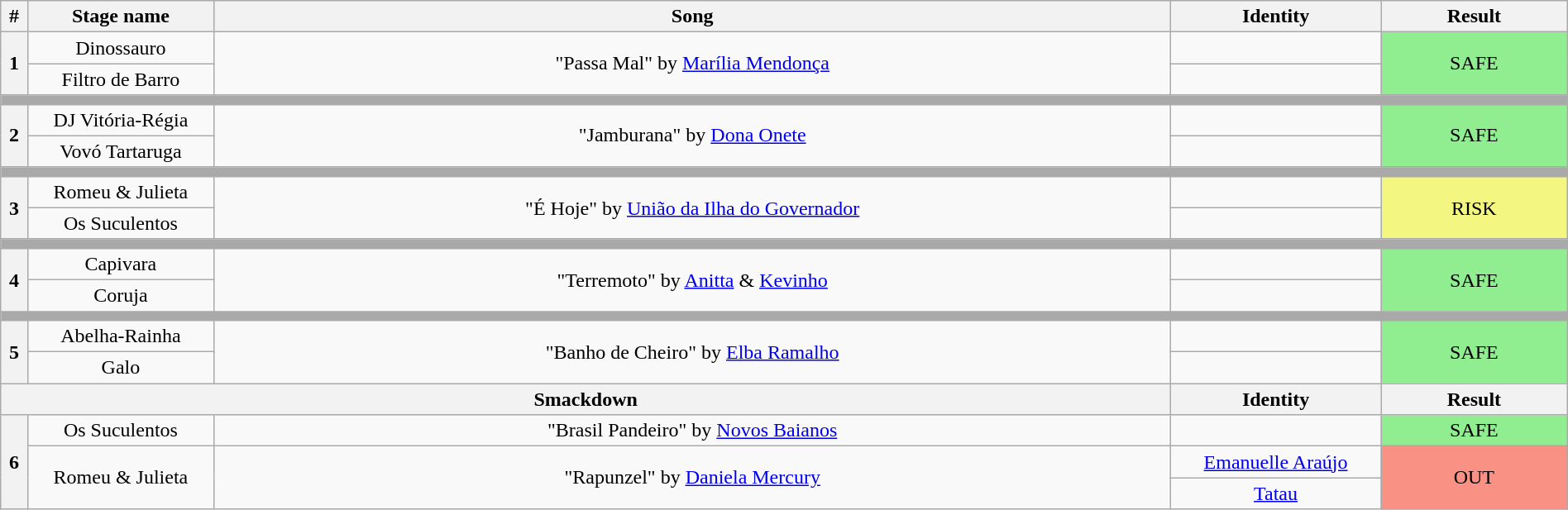<table class="wikitable plainrowheaders" style="text-align:center; width:100%;">
<tr>
<th width="01%">#</th>
<th width="08%">Stage name</th>
<th width="41%">Song</th>
<th width="09%">Identity</th>
<th width="08%" colspan=2>Result</th>
</tr>
<tr>
<th rowspan="2">1</th>
<td>Dinossauro</td>
<td rowspan="2">"Passa Mal" by <a href='#'>Marília Mendonça</a></td>
<td></td>
<td rowspan="2" bgcolor="#90EE90">SAFE</td>
</tr>
<tr>
<td>Filtro de Barro</td>
<td></td>
</tr>
<tr>
<td bgcolor="#A9A9A9" colspan="6"></td>
</tr>
<tr>
<th rowspan="2">2</th>
<td>DJ Vitória-Régia</td>
<td rowspan="2">"Jamburana" by <a href='#'>Dona Onete</a></td>
<td></td>
<td rowspan="2" bgcolor="#90EE90">SAFE</td>
</tr>
<tr>
<td>Vovó Tartaruga</td>
<td></td>
</tr>
<tr>
<td colspan="6" bgcolor="#A9A9A9"></td>
</tr>
<tr>
<th rowspan="2">3</th>
<td>Romeu & Julieta</td>
<td rowspan="2">"É Hoje" by <a href='#'>União da Ilha do Governador</a></td>
<td></td>
<td rowspan="2" bgcolor="#F3F781">RISK</td>
</tr>
<tr>
<td>Os Suculentos</td>
<td></td>
</tr>
<tr>
<td colspan="6" bgcolor="#A9A9A9"></td>
</tr>
<tr>
<th rowspan="2">4</th>
<td>Capivara</td>
<td rowspan="2">"Terremoto" by <a href='#'>Anitta</a> & <a href='#'>Kevinho</a></td>
<td></td>
<td rowspan="2" bgcolor="#90EE90">SAFE</td>
</tr>
<tr>
<td>Coruja</td>
<td></td>
</tr>
<tr>
<td colspan="6" bgcolor="#A9A9A9"></td>
</tr>
<tr>
<th rowspan="2">5</th>
<td>Abelha-Rainha</td>
<td rowspan="2">"Banho de Cheiro" by <a href='#'>Elba Ramalho</a></td>
<td></td>
<td rowspan="2" bgcolor="#90EE90">SAFE</td>
</tr>
<tr>
<td>Galo</td>
<td></td>
</tr>
<tr>
<th colspan="3">Smackdown</th>
<th>Identity</th>
<th>Result</th>
</tr>
<tr>
<th rowspan="3">6</th>
<td>Os Suculentos</td>
<td>"Brasil Pandeiro" by <a href='#'>Novos Baianos</a></td>
<td></td>
<td bgcolor="#90EE90">SAFE</td>
</tr>
<tr>
<td rowspan="2">Romeu & Julieta</td>
<td rowspan="2">"Rapunzel" by <a href='#'>Daniela Mercury</a></td>
<td><a href='#'>Emanuelle Araújo</a></td>
<td rowspan="2" bgcolor="#F99185">OUT</td>
</tr>
<tr>
<td><a href='#'>Tatau</a></td>
</tr>
</table>
